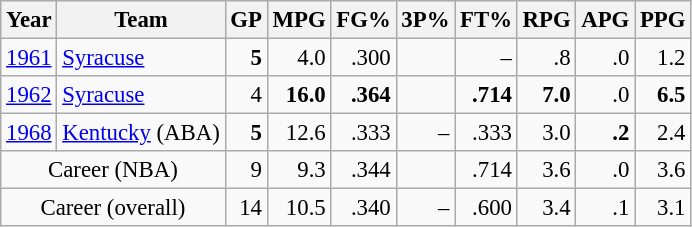<table class="wikitable sortable" style="font-size:95%; text-align:right;">
<tr>
<th>Year</th>
<th>Team</th>
<th>GP</th>
<th>MPG</th>
<th>FG%</th>
<th>3P%</th>
<th>FT%</th>
<th>RPG</th>
<th>APG</th>
<th>PPG</th>
</tr>
<tr>
<td style="text-align:left;"><a href='#'>1961</a></td>
<td style="text-align:left;"><a href='#'>Syracuse</a></td>
<td><strong>5</strong></td>
<td>4.0</td>
<td>.300</td>
<td></td>
<td>–</td>
<td>.8</td>
<td>.0</td>
<td>1.2</td>
</tr>
<tr>
<td style="text-align:left;"><a href='#'>1962</a></td>
<td style="text-align:left;"><a href='#'>Syracuse</a></td>
<td>4</td>
<td><strong>16.0</strong></td>
<td><strong>.364</strong></td>
<td></td>
<td><strong>.714</strong></td>
<td><strong>7.0</strong></td>
<td>.0</td>
<td><strong>6.5</strong></td>
</tr>
<tr>
<td style="text-align:left;"><a href='#'>1968</a></td>
<td style="text-align:left;"><a href='#'>Kentucky</a> (ABA)</td>
<td><strong>5</strong></td>
<td>12.6</td>
<td>.333</td>
<td>–</td>
<td>.333</td>
<td>3.0</td>
<td><strong>.2</strong></td>
<td>2.4</td>
</tr>
<tr class="sortbottom">
<td style="text-align:center;" colspan="2">Career (NBA)</td>
<td>9</td>
<td>9.3</td>
<td>.344</td>
<td></td>
<td>.714</td>
<td>3.6</td>
<td>.0</td>
<td>3.6</td>
</tr>
<tr class="sortbottom">
<td style="text-align:center;" colspan="2">Career (overall)</td>
<td>14</td>
<td>10.5</td>
<td>.340</td>
<td>–</td>
<td>.600</td>
<td>3.4</td>
<td>.1</td>
<td>3.1</td>
</tr>
</table>
